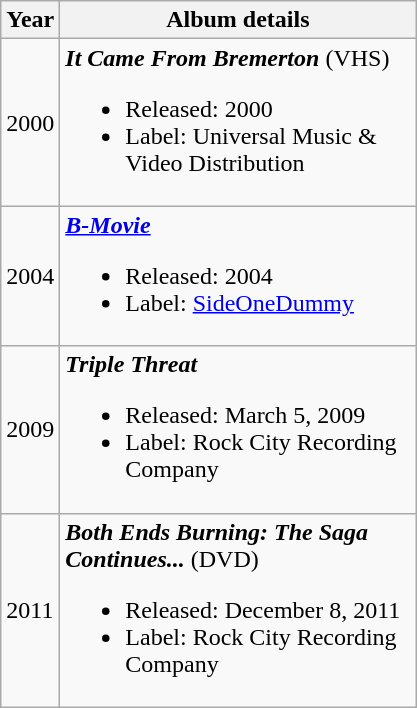<table class="wikitable">
<tr>
<th>Year</th>
<th style="width:230px;">Album details</th>
</tr>
<tr>
<td>2000</td>
<td><strong><em>It Came From Bremerton</em></strong> (VHS)<br><ul><li>Released: 2000</li><li>Label: Universal Music & Video Distribution</li></ul></td>
</tr>
<tr>
<td>2004</td>
<td><strong><em><a href='#'>B-Movie</a></em></strong><br><ul><li>Released: 2004</li><li>Label: <a href='#'>SideOneDummy</a></li></ul></td>
</tr>
<tr>
<td>2009</td>
<td><strong><em>Triple Threat</em></strong><br><ul><li>Released: March 5, 2009</li><li>Label: Rock City Recording Company</li></ul></td>
</tr>
<tr>
<td>2011</td>
<td><strong><em>Both Ends Burning: The Saga Continues...</em></strong> (DVD)<br><ul><li>Released: December 8, 2011</li><li>Label: Rock City Recording Company</li></ul></td>
</tr>
</table>
